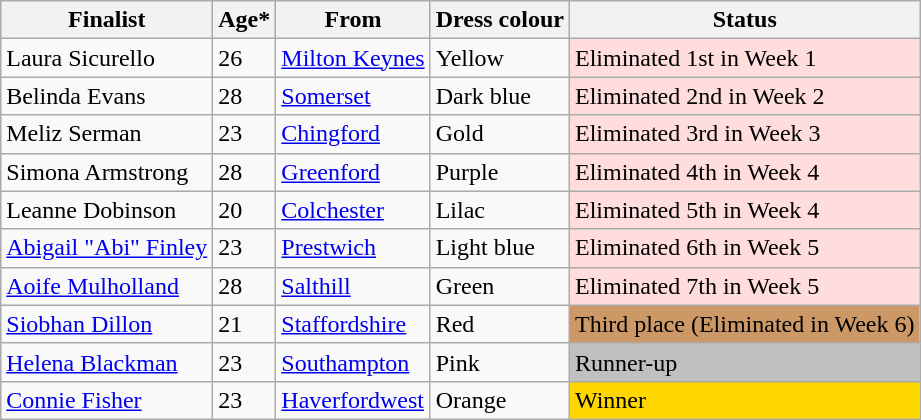<table class="wikitable">
<tr>
<th>Finalist</th>
<th>Age*</th>
<th>From</th>
<th>Dress colour</th>
<th>Status</th>
</tr>
<tr>
<td>Laura Sicurello</td>
<td>26</td>
<td><a href='#'>Milton Keynes</a></td>
<td>Yellow</td>
<td style="background:#ffdddd;">Eliminated 1st in Week 1</td>
</tr>
<tr>
<td>Belinda Evans</td>
<td>28</td>
<td><a href='#'>Somerset</a></td>
<td>Dark blue</td>
<td style="background:#ffdddd;">Eliminated 2nd in Week 2</td>
</tr>
<tr>
<td>Meliz Serman</td>
<td>23</td>
<td><a href='#'>Chingford</a></td>
<td>Gold</td>
<td style="background:#ffdddd;">Eliminated 3rd in Week 3</td>
</tr>
<tr>
<td>Simona Armstrong</td>
<td>28</td>
<td><a href='#'>Greenford</a></td>
<td>Purple</td>
<td style="background:#ffdddd;">Eliminated 4th in Week 4</td>
</tr>
<tr>
<td>Leanne Dobinson</td>
<td>20</td>
<td><a href='#'>Colchester</a></td>
<td>Lilac</td>
<td style="background:#ffdddd;">Eliminated 5th in Week 4</td>
</tr>
<tr>
<td><a href='#'>Abigail "Abi" Finley</a></td>
<td>23</td>
<td><a href='#'>Prestwich</a></td>
<td>Light blue</td>
<td style="background:#ffdddd;">Eliminated 6th in Week 5</td>
</tr>
<tr>
<td><a href='#'>Aoife Mulholland</a></td>
<td>28</td>
<td><a href='#'>Salthill</a></td>
<td>Green</td>
<td style="background:#ffdddd;">Eliminated 7th in Week 5</td>
</tr>
<tr>
<td><a href='#'>Siobhan Dillon</a></td>
<td>21</td>
<td><a href='#'>Staffordshire</a></td>
<td>Red</td>
<td style="background:#c96;">Third place (Eliminated in Week 6)</td>
</tr>
<tr>
<td><a href='#'>Helena Blackman</a></td>
<td>23</td>
<td><a href='#'>Southampton</a></td>
<td>Pink</td>
<td style="background:silver;">Runner-up</td>
</tr>
<tr>
<td><a href='#'>Connie Fisher</a></td>
<td>23</td>
<td><a href='#'>Haverfordwest</a></td>
<td>Orange</td>
<td style="background:gold;">Winner</td>
</tr>
</table>
